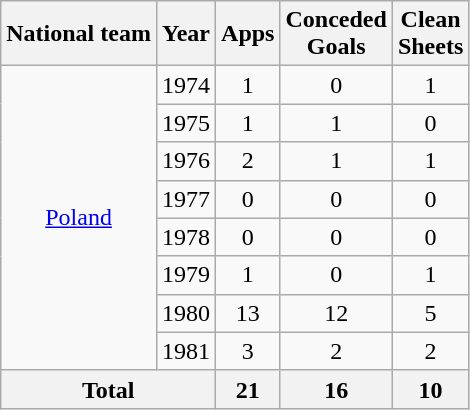<table class="wikitable" style="text-align:center">
<tr>
<th>National team</th>
<th>Year</th>
<th>Apps</th>
<th>Conceded<br>Goals</th>
<th>Clean<br>Sheets</th>
</tr>
<tr>
<td rowspan="8" style="vertical-align:center;"><a href='#'>Poland</a></td>
<td>1974</td>
<td>1</td>
<td>0</td>
<td>1</td>
</tr>
<tr>
<td>1975</td>
<td>1</td>
<td>1</td>
<td>0</td>
</tr>
<tr>
<td>1976</td>
<td>2</td>
<td>1</td>
<td>1</td>
</tr>
<tr>
<td>1977</td>
<td>0</td>
<td>0</td>
<td>0</td>
</tr>
<tr>
<td>1978</td>
<td>0</td>
<td>0</td>
<td>0</td>
</tr>
<tr>
<td>1979</td>
<td>1</td>
<td>0</td>
<td>1</td>
</tr>
<tr>
<td>1980</td>
<td>13</td>
<td>12</td>
<td>5</td>
</tr>
<tr>
<td>1981</td>
<td>3</td>
<td>2</td>
<td>2</td>
</tr>
<tr>
<th colspan="2">Total</th>
<th>21</th>
<th>16</th>
<th>10</th>
</tr>
</table>
